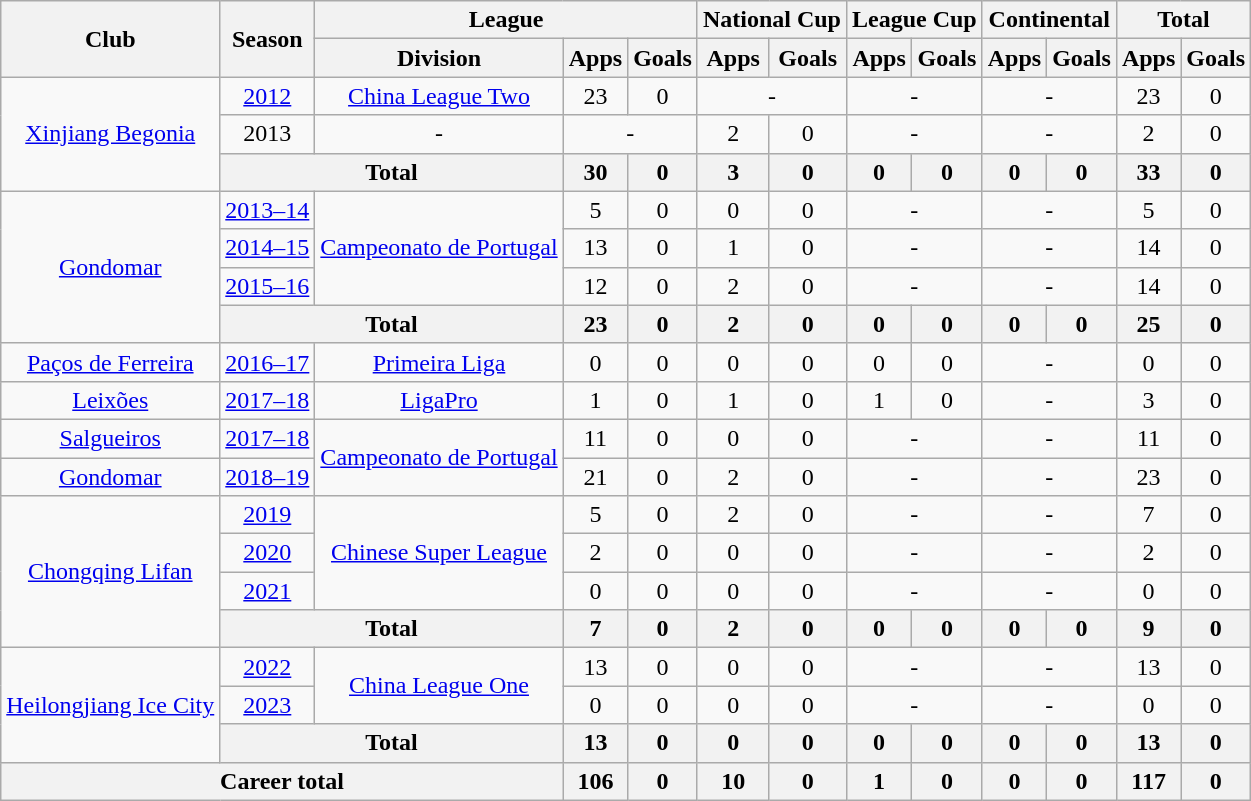<table class="wikitable" style="text-align: center">
<tr>
<th rowspan="2">Club</th>
<th rowspan="2">Season</th>
<th colspan="3">League</th>
<th colspan="2">National Cup</th>
<th colspan="2">League Cup</th>
<th colspan="2">Continental</th>
<th colspan="2">Total</th>
</tr>
<tr>
<th>Division</th>
<th>Apps</th>
<th>Goals</th>
<th>Apps</th>
<th>Goals</th>
<th>Apps</th>
<th>Goals</th>
<th>Apps</th>
<th>Goals</th>
<th>Apps</th>
<th>Goals</th>
</tr>
<tr>
<td rowspan="3"><a href='#'>Xinjiang Begonia</a></td>
<td><a href='#'>2012</a></td>
<td><a href='#'>China League Two</a></td>
<td>23</td>
<td>0</td>
<td colspan="2">-</td>
<td colspan="2">-</td>
<td colspan="2">-</td>
<td>23</td>
<td>0</td>
</tr>
<tr>
<td>2013</td>
<td>-</td>
<td colspan="2">-</td>
<td>2</td>
<td>0</td>
<td colspan="2">-</td>
<td colspan="2">-</td>
<td>2</td>
<td>0</td>
</tr>
<tr>
<th colspan="2">Total</th>
<th>30</th>
<th>0</th>
<th>3</th>
<th>0</th>
<th>0</th>
<th>0</th>
<th>0</th>
<th>0</th>
<th>33</th>
<th>0</th>
</tr>
<tr>
<td rowspan="4"><a href='#'>Gondomar</a></td>
<td><a href='#'>2013–14</a></td>
<td rowspan="3"><a href='#'>Campeonato de Portugal</a></td>
<td>5</td>
<td>0</td>
<td>0</td>
<td>0</td>
<td colspan="2">-</td>
<td colspan="2">-</td>
<td>5</td>
<td>0</td>
</tr>
<tr>
<td><a href='#'>2014–15</a></td>
<td>13</td>
<td>0</td>
<td>1</td>
<td>0</td>
<td colspan="2">-</td>
<td colspan="2">-</td>
<td>14</td>
<td>0</td>
</tr>
<tr>
<td><a href='#'>2015–16</a></td>
<td>12</td>
<td>0</td>
<td>2</td>
<td>0</td>
<td colspan="2">-</td>
<td colspan="2">-</td>
<td>14</td>
<td>0</td>
</tr>
<tr>
<th colspan="2">Total</th>
<th>23</th>
<th>0</th>
<th>2</th>
<th>0</th>
<th>0</th>
<th>0</th>
<th>0</th>
<th>0</th>
<th>25</th>
<th>0</th>
</tr>
<tr>
<td><a href='#'>Paços de Ferreira</a></td>
<td><a href='#'>2016–17</a></td>
<td><a href='#'>Primeira Liga</a></td>
<td>0</td>
<td>0</td>
<td>0</td>
<td>0</td>
<td>0</td>
<td>0</td>
<td colspan="2">-</td>
<td>0</td>
<td>0</td>
</tr>
<tr>
<td><a href='#'>Leixões</a></td>
<td><a href='#'>2017–18</a></td>
<td><a href='#'>LigaPro</a></td>
<td>1</td>
<td>0</td>
<td>1</td>
<td>0</td>
<td>1</td>
<td>0</td>
<td colspan="2">-</td>
<td>3</td>
<td>0</td>
</tr>
<tr>
<td><a href='#'>Salgueiros</a></td>
<td><a href='#'>2017–18</a></td>
<td rowspan="2"><a href='#'>Campeonato de Portugal</a></td>
<td>11</td>
<td>0</td>
<td>0</td>
<td>0</td>
<td colspan="2">-</td>
<td colspan="2">-</td>
<td>11</td>
<td>0</td>
</tr>
<tr>
<td><a href='#'>Gondomar</a></td>
<td><a href='#'>2018–19</a></td>
<td>21</td>
<td>0</td>
<td>2</td>
<td>0</td>
<td colspan="2">-</td>
<td colspan="2">-</td>
<td>23</td>
<td>0</td>
</tr>
<tr>
<td rowspan=4><a href='#'>Chongqing Lifan</a></td>
<td><a href='#'>2019</a></td>
<td rowspan=3><a href='#'>Chinese Super League</a></td>
<td>5</td>
<td>0</td>
<td>2</td>
<td>0</td>
<td colspan="2">-</td>
<td colspan="2">-</td>
<td>7</td>
<td>0</td>
</tr>
<tr>
<td><a href='#'>2020</a></td>
<td>2</td>
<td>0</td>
<td>0</td>
<td>0</td>
<td colspan="2">-</td>
<td colspan="2">-</td>
<td>2</td>
<td>0</td>
</tr>
<tr>
<td><a href='#'>2021</a></td>
<td>0</td>
<td>0</td>
<td>0</td>
<td>0</td>
<td colspan="2">-</td>
<td colspan="2">-</td>
<td>0</td>
<td>0</td>
</tr>
<tr>
<th colspan="2">Total</th>
<th>7</th>
<th>0</th>
<th>2</th>
<th>0</th>
<th>0</th>
<th>0</th>
<th>0</th>
<th>0</th>
<th>9</th>
<th>0</th>
</tr>
<tr>
<td rowspan=3><a href='#'>Heilongjiang Ice City</a></td>
<td><a href='#'>2022</a></td>
<td rowspan=2><a href='#'>China League One</a></td>
<td>13</td>
<td>0</td>
<td>0</td>
<td>0</td>
<td colspan="2">-</td>
<td colspan="2">-</td>
<td>13</td>
<td>0</td>
</tr>
<tr>
<td><a href='#'>2023</a></td>
<td>0</td>
<td>0</td>
<td>0</td>
<td>0</td>
<td colspan="2">-</td>
<td colspan="2">-</td>
<td>0</td>
<td>0</td>
</tr>
<tr>
<th colspan="2">Total</th>
<th>13</th>
<th>0</th>
<th>0</th>
<th>0</th>
<th>0</th>
<th>0</th>
<th>0</th>
<th>0</th>
<th>13</th>
<th>0</th>
</tr>
<tr>
<th colspan=3>Career total</th>
<th>106</th>
<th>0</th>
<th>10</th>
<th>0</th>
<th>1</th>
<th>0</th>
<th>0</th>
<th>0</th>
<th>117</th>
<th>0</th>
</tr>
</table>
